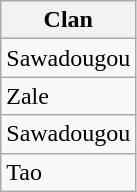<table class="wikitable">
<tr>
<th>Clan</th>
</tr>
<tr>
<td>Sawadougou</td>
</tr>
<tr>
<td>Zale</td>
</tr>
<tr>
<td>Sawadougou</td>
</tr>
<tr>
<td>Tao</td>
</tr>
</table>
